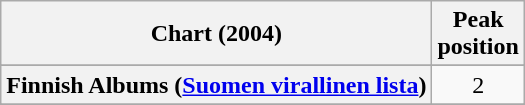<table class="wikitable sortable plainrowheaders" style="text-align:center">
<tr>
<th scope="col">Chart (2004)</th>
<th scope="col">Peak<br>position</th>
</tr>
<tr>
</tr>
<tr>
</tr>
<tr>
</tr>
<tr>
</tr>
<tr>
</tr>
<tr>
</tr>
<tr>
</tr>
<tr>
<th scope="row">Finnish Albums (<a href='#'>Suomen virallinen lista</a>)</th>
<td align="center">2</td>
</tr>
<tr>
</tr>
<tr>
</tr>
<tr>
</tr>
<tr>
</tr>
<tr>
</tr>
<tr>
</tr>
<tr>
</tr>
<tr>
</tr>
<tr>
</tr>
<tr>
</tr>
<tr>
</tr>
<tr>
</tr>
<tr>
</tr>
<tr>
</tr>
<tr>
</tr>
<tr>
</tr>
</table>
